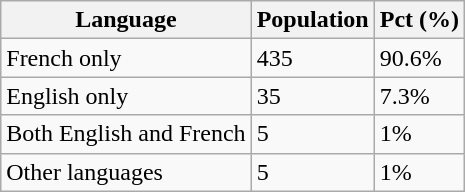<table class="wikitable">
<tr>
<th>Language</th>
<th>Population</th>
<th>Pct (%)</th>
</tr>
<tr>
<td>French only</td>
<td>435</td>
<td>90.6%</td>
</tr>
<tr>
<td>English only</td>
<td>35</td>
<td>7.3%</td>
</tr>
<tr>
<td>Both English and French</td>
<td>5</td>
<td>1%</td>
</tr>
<tr>
<td>Other languages</td>
<td>5</td>
<td>1%</td>
</tr>
</table>
